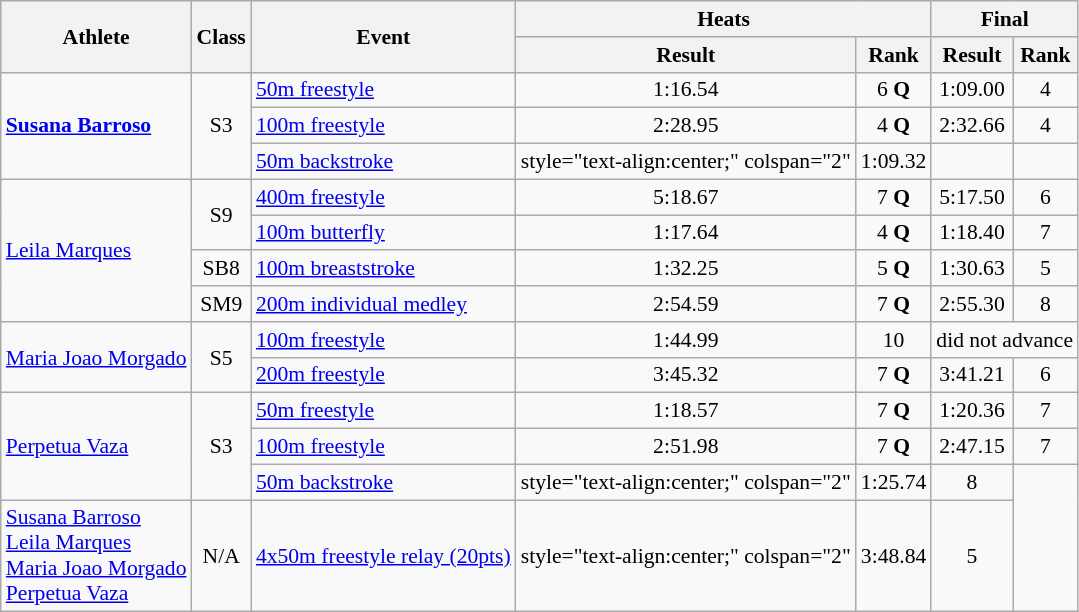<table class=wikitable style="font-size:90%">
<tr>
<th rowspan="2">Athlete</th>
<th rowspan="2">Class</th>
<th rowspan="2">Event</th>
<th colspan="2">Heats</th>
<th colspan="2">Final</th>
</tr>
<tr>
<th>Result</th>
<th>Rank</th>
<th>Result</th>
<th>Rank</th>
</tr>
<tr>
<td rowspan="3"><strong><a href='#'>Susana Barroso</a></strong></td>
<td rowspan="3" style="text-align:center;">S3</td>
<td><a href='#'>50m freestyle</a></td>
<td style="text-align:center;">1:16.54</td>
<td style="text-align:center;">6 <strong>Q</strong></td>
<td style="text-align:center;">1:09.00</td>
<td style="text-align:center;">4</td>
</tr>
<tr>
<td><a href='#'>100m freestyle</a></td>
<td style="text-align:center;">2:28.95</td>
<td style="text-align:center;">4 <strong>Q</strong></td>
<td style="text-align:center;">2:32.66</td>
<td style="text-align:center;">4</td>
</tr>
<tr>
<td><a href='#'>50m backstroke</a></td>
<td>style="text-align:center;" colspan="2" </td>
<td style="text-align:center;">1:09.32</td>
<td style="text-align:center;"></td>
</tr>
<tr>
<td rowspan="4"><a href='#'>Leila Marques</a></td>
<td rowspan="2" style="text-align:center;">S9</td>
<td><a href='#'>400m freestyle</a></td>
<td style="text-align:center;">5:18.67</td>
<td style="text-align:center;">7 <strong>Q</strong></td>
<td style="text-align:center;">5:17.50</td>
<td style="text-align:center;">6</td>
</tr>
<tr>
<td><a href='#'>100m butterfly</a></td>
<td style="text-align:center;">1:17.64</td>
<td style="text-align:center;">4 <strong>Q</strong></td>
<td style="text-align:center;">1:18.40</td>
<td style="text-align:center;">7</td>
</tr>
<tr>
<td style="text-align:center;">SB8</td>
<td><a href='#'>100m breaststroke</a></td>
<td style="text-align:center;">1:32.25</td>
<td style="text-align:center;">5 <strong>Q</strong></td>
<td style="text-align:center;">1:30.63</td>
<td style="text-align:center;">5</td>
</tr>
<tr>
<td style="text-align:center;">SM9</td>
<td><a href='#'>200m individual medley</a></td>
<td style="text-align:center;">2:54.59</td>
<td style="text-align:center;">7 <strong>Q</strong></td>
<td style="text-align:center;">2:55.30</td>
<td style="text-align:center;">8</td>
</tr>
<tr>
<td rowspan="2"><a href='#'>Maria Joao Morgado</a></td>
<td rowspan="2" style="text-align:center;">S5</td>
<td><a href='#'>100m freestyle</a></td>
<td style="text-align:center;">1:44.99</td>
<td style="text-align:center;">10</td>
<td style="text-align:center;" colspan="2">did not advance</td>
</tr>
<tr>
<td><a href='#'>200m freestyle</a></td>
<td style="text-align:center;">3:45.32</td>
<td style="text-align:center;">7 <strong>Q</strong></td>
<td style="text-align:center;">3:41.21</td>
<td style="text-align:center;">6</td>
</tr>
<tr>
<td rowspan="3"><a href='#'>Perpetua Vaza</a></td>
<td rowspan="3" style="text-align:center;">S3</td>
<td><a href='#'>50m freestyle</a></td>
<td style="text-align:center;">1:18.57</td>
<td style="text-align:center;">7 <strong>Q</strong></td>
<td style="text-align:center;">1:20.36</td>
<td style="text-align:center;">7</td>
</tr>
<tr>
<td><a href='#'>100m freestyle</a></td>
<td style="text-align:center;">2:51.98</td>
<td style="text-align:center;">7 <strong>Q</strong></td>
<td style="text-align:center;">2:47.15</td>
<td style="text-align:center;">7</td>
</tr>
<tr>
<td><a href='#'>50m backstroke</a></td>
<td>style="text-align:center;" colspan="2" </td>
<td style="text-align:center;">1:25.74</td>
<td style="text-align:center;">8</td>
</tr>
<tr>
<td><a href='#'>Susana Barroso</a><br> <a href='#'>Leila Marques</a><br> <a href='#'>Maria Joao Morgado</a><br> <a href='#'>Perpetua Vaza</a></td>
<td style="text-align:center;">N/A</td>
<td><a href='#'>4x50m freestyle relay (20pts)</a></td>
<td>style="text-align:center;" colspan="2" </td>
<td style="text-align:center;">3:48.84</td>
<td style="text-align:center;">5</td>
</tr>
</table>
